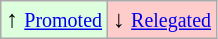<table class="wikitable" align="center">
<tr>
<td style="background:#ddffdd">↑ <small><a href='#'>Promoted</a></small></td>
<td style="background:#ffcccc">↓ <small><a href='#'>Relegated</a></small></td>
</tr>
</table>
